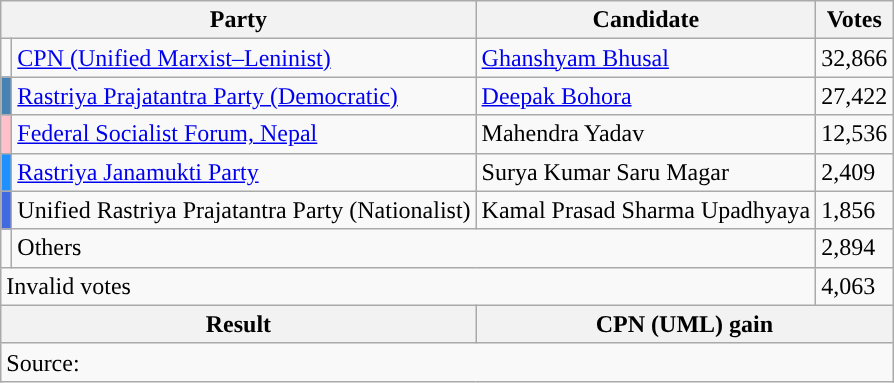<table class="wikitable">
<tr>
<th colspan="2">Party</th>
<th>Candidate</th>
<th>Votes</th>
</tr>
<tr>
<td style="background-color:"></td>
<td><a href='#'>CPN (Unified Marxist–Leninist)</a></td>
<td><a href='#'>Ghanshyam Bhusal</a></td>
<td>32,866</td>
</tr>
<tr>
<td style="background-color:steelblue"></td>
<td><a href='#'>Rastriya Prajatantra Party (Democratic)</a></td>
<td><a href='#'>Deepak Bohora</a></td>
<td>27,422</td>
</tr>
<tr>
<td style="background-color:pink"></td>
<td><a href='#'>Federal Socialist Forum, Nepal</a></td>
<td>Mahendra Yadav</td>
<td>12,536</td>
</tr>
<tr>
<td style="background-color:dodgerblue"></td>
<td><a href='#'>Rastriya Janamukti Party</a></td>
<td>Surya Kumar Saru Magar</td>
<td>2,409</td>
</tr>
<tr>
<td style="background-color:royalblue"></td>
<td>Unified Rastriya Prajatantra Party (Nationalist)</td>
<td>Kamal Prasad Sharma Upadhyaya</td>
<td>1,856</td>
</tr>
<tr>
<td></td>
<td colspan="2">Others</td>
<td>2,894</td>
</tr>
<tr>
<td colspan="3">Invalid votes</td>
<td>4,063</td>
</tr>
<tr>
<th colspan="2">Result</th>
<th colspan="2">CPN (UML) gain</th>
</tr>
<tr>
<td colspan="4">Source: </td>
</tr>
</table>
